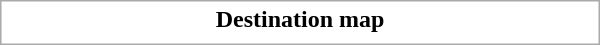<table class="collapsible collapsed" style="border:1px #aaa solid; width:25em; margin:0.2em auto">
<tr>
<th>Destination map</th>
</tr>
<tr>
<td></td>
</tr>
</table>
